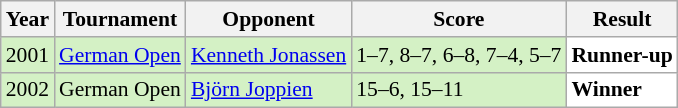<table class="sortable wikitable" style="font-size: 90%;">
<tr>
<th>Year</th>
<th>Tournament</th>
<th>Opponent</th>
<th>Score</th>
<th>Result</th>
</tr>
<tr style="background:#D4F1C5">
<td align="center">2001</td>
<td align="left"><a href='#'>German Open</a></td>
<td align="left"> <a href='#'>Kenneth Jonassen</a></td>
<td align="left">1–7, 8–7, 6–8, 7–4, 5–7</td>
<td style="text-align:left; background:white"> <strong>Runner-up</strong></td>
</tr>
<tr style="background:#D4F1C5">
<td align="center">2002</td>
<td align="left">German Open</td>
<td align="left"> <a href='#'>Björn Joppien</a></td>
<td align="left">15–6, 15–11</td>
<td style="text-align:left; background:white"> <strong>Winner</strong></td>
</tr>
</table>
